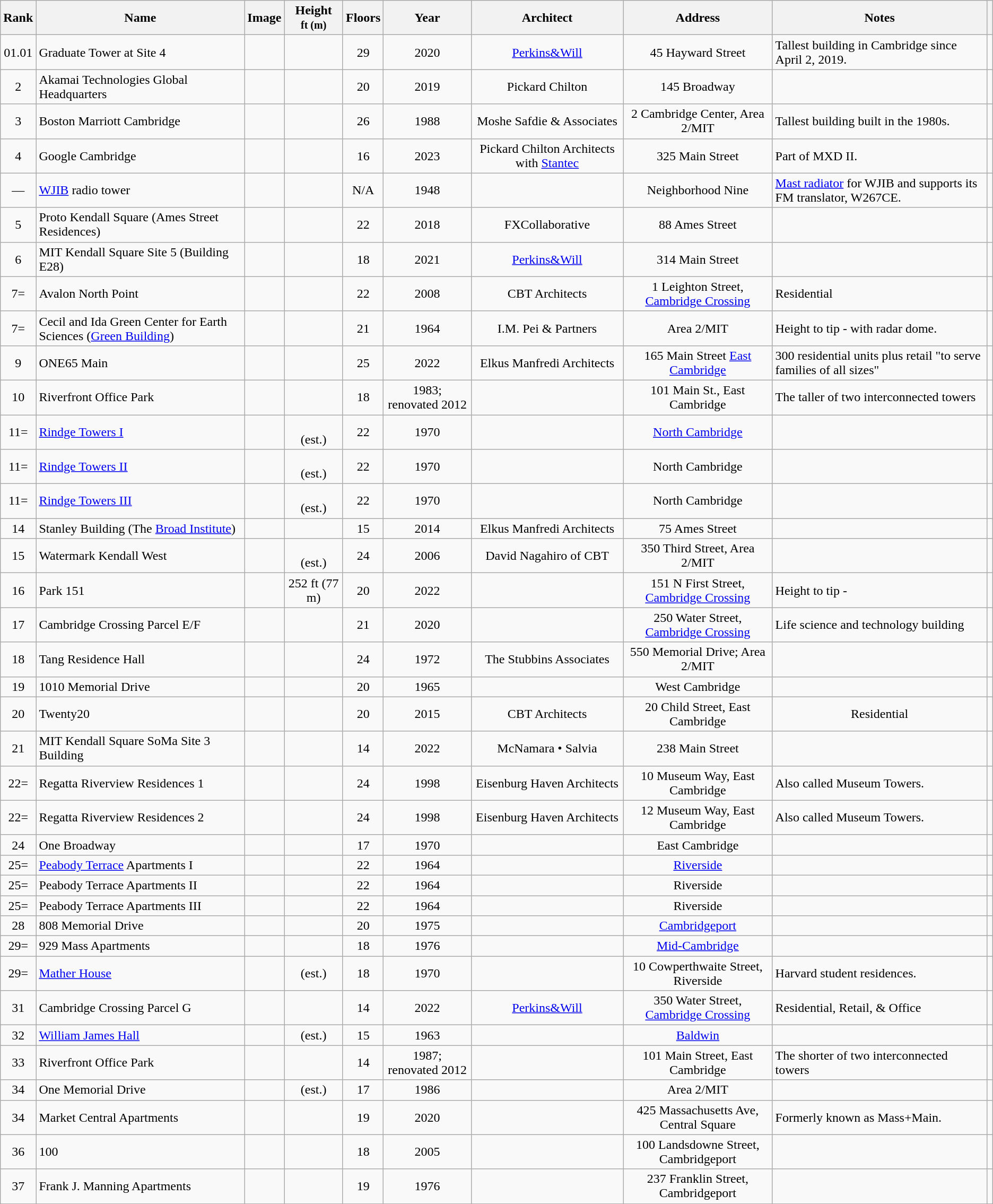<table class="wikitable sortable plainrowheaders">
<tr>
<th scope="col">Rank</th>
<th scope="col">Name</th>
<th scope="col" class="unsortable">Image</th>
<th scope="col">Height<br><small>ft (m)</small></th>
<th scope="col">Floors</th>
<th scope="col">Year</th>
<th scope="col" class="unsortable">Architect</th>
<th scope="col">Address</th>
<th scope="col" class="unsortable">Notes</th>
<th class="unsortable"></th>
</tr>
<tr>
<td align="center"><span>01.0</span>1</td>
<td>Graduate Tower at Site 4</td>
<td align="center"></td>
<td align="center"></td>
<td align="center">29</td>
<td align="center">2020</td>
<td align="center"><a href='#'>Perkins&Will</a></td>
<td align="center">45 Hayward Street</td>
<td>Tallest building in Cambridge since April 2, 2019.</td>
<td align="center"></td>
</tr>
<tr>
<td align="center">2</td>
<td>Akamai Technologies Global Headquarters</td>
<td align="center"></td>
<td align="center"></td>
<td align="center">20</td>
<td align="center">2019</td>
<td align="center">Pickard Chilton</td>
<td align="center">145 Broadway</td>
<td align="center"></td>
<td align="center"></td>
</tr>
<tr>
<td align="center">3</td>
<td>Boston Marriott Cambridge</td>
<td align="center"></td>
<td align="center"></td>
<td align="center">26</td>
<td align="center">1988</td>
<td align="center">Moshe Safdie & Associates</td>
<td align="center">2 Cambridge Center, Area 2/MIT</td>
<td>Tallest building built in the 1980s.</td>
<td align="center"></td>
</tr>
<tr>
<td align="center">4</td>
<td>Google Cambridge</td>
<td></td>
<td align="center"></td>
<td align="center">16</td>
<td align="center">2023</td>
<td align="center">Pickard Chilton Architects with <a href='#'>Stantec</a></td>
<td align="center">325 Main Street</td>
<td>Part of MXD II.</td>
<td align="center"></td>
</tr>
<tr>
<td align="center">—</td>
<td><a href='#'>WJIB</a> radio tower</td>
<td align="center"></td>
<td align="center"></td>
<td align="center">N/A</td>
<td align="center">1948</td>
<td align="center"></td>
<td align="center">Neighborhood Nine</td>
<td><a href='#'>Mast radiator</a> for WJIB and supports its FM translator, W267CE.</td>
<td align="center"></td>
</tr>
<tr>
<td align="center">5</td>
<td>Proto Kendall Square (Ames Street Residences)</td>
<td align="center"></td>
<td align="center"></td>
<td align="center">22</td>
<td align="center">2018</td>
<td align="center">FXCollaborative</td>
<td align="center">88 Ames Street</td>
<td></td>
<td align="center"></td>
</tr>
<tr>
<td align="center">6</td>
<td>MIT Kendall Square Site 5 (Building E28)</td>
<td align="center"></td>
<td align="center"></td>
<td align="center">18</td>
<td align="center">2021</td>
<td align="center"><a href='#'>Perkins&Will</a></td>
<td align="center">314 Main Street</td>
<td></td>
<td align="center"></td>
</tr>
<tr>
<td align="center">7=</td>
<td>Avalon North Point</td>
<td align="center"></td>
<td align="center"></td>
<td align="center">22</td>
<td align="center">2008</td>
<td align="center">CBT Architects</td>
<td align="center">1 Leighton Street, <a href='#'>Cambridge Crossing</a></td>
<td>Residential</td>
<td align="center"></td>
</tr>
<tr>
<td align="center">7=</td>
<td>Cecil and Ida Green Center for Earth Sciences (<a href='#'>Green Building</a>)</td>
<td align="center"></td>
<td align="center"></td>
<td align="center">21</td>
<td align="center">1964</td>
<td align="center">I.M. Pei & Partners</td>
<td align="center">Area 2/MIT</td>
<td>Height to tip -  with radar dome.</td>
<td align="center"></td>
</tr>
<tr>
<td align="center">9</td>
<td>ONE65 Main</td>
<td></td>
<td align="center"></td>
<td align="center">25</td>
<td align="center">2022</td>
<td align="center">Elkus Manfredi Architects</td>
<td align="center">165 Main Street <a href='#'>East Cambridge</a></td>
<td>300 residential units plus retail "to serve families of all sizes"</td>
<td align="center"></td>
</tr>
<tr>
<td align="center">10</td>
<td>Riverfront Office Park</td>
<td align="center"></td>
<td align="center"></td>
<td align="center">18</td>
<td align="center">1983; renovated 2012</td>
<td align="center"></td>
<td align="center">101 Main St., East Cambridge</td>
<td>The taller of two interconnected towers</td>
<td align="center"></td>
</tr>
<tr>
<td align="center">11=</td>
<td><a href='#'>Rindge Towers I</a></td>
<td align="center"></td>
<td align="center"><br>(est.)</td>
<td align="center">22</td>
<td align="center">1970</td>
<td align="center"></td>
<td align="center"><a href='#'>North Cambridge</a></td>
<td></td>
<td align="center"></td>
</tr>
<tr>
<td align="center">11=</td>
<td><a href='#'>Rindge Towers II</a></td>
<td align="center"></td>
<td align="center"><br>(est.)</td>
<td align="center">22</td>
<td align="center">1970</td>
<td align="center"></td>
<td align="center">North Cambridge</td>
<td></td>
<td align="center"></td>
</tr>
<tr>
<td align="center">11=</td>
<td><a href='#'>Rindge Towers III</a></td>
<td align="center"></td>
<td align="center"><br>(est.)</td>
<td align="center">22</td>
<td align="center">1970</td>
<td align="center"></td>
<td align="center">North Cambridge</td>
<td></td>
<td align="center"></td>
</tr>
<tr>
<td align="center">14</td>
<td>Stanley Building (The <a href='#'>Broad Institute</a>)</td>
<td align="center"></td>
<td align="center"></td>
<td align="center">15</td>
<td align="center">2014</td>
<td align="center">Elkus Manfredi Architects</td>
<td align="center">75 Ames Street</td>
<td></td>
<td align="center"></td>
</tr>
<tr>
<td align="center">15</td>
<td>Watermark Kendall West</td>
<td align="center"></td>
<td align="center"><br>(est.)</td>
<td align="center">24</td>
<td align="center">2006</td>
<td align="center">David Nagahiro of CBT</td>
<td align="center">350 Third Street, Area 2/MIT</td>
<td></td>
<td align="center"></td>
</tr>
<tr>
<td align="center">16</td>
<td>Park 151</td>
<td></td>
<td align="center">252 ft (77 m)</td>
<td align="center">20</td>
<td align="center">2022</td>
<td></td>
<td align="center">151 N First Street, <a href='#'>Cambridge Crossing</a></td>
<td>Height to tip - </td>
<td align="center"></td>
</tr>
<tr>
<td align="center">17</td>
<td>Cambridge Crossing Parcel E/F</td>
<td></td>
<td align="center"></td>
<td align="center">21</td>
<td align="center">2020</td>
<td align="center"></td>
<td align="center">250 Water Street, <a href='#'>Cambridge Crossing</a></td>
<td>Life science and technology building</td>
<td align="center"></td>
</tr>
<tr>
<td align="center">18</td>
<td>Tang Residence Hall</td>
<td align="center"></td>
<td align="center"></td>
<td align="center">24</td>
<td align="center">1972</td>
<td align="center">The Stubbins Associates</td>
<td align="center">550 Memorial Drive; Area 2/MIT</td>
<td></td>
<td align="center"></td>
</tr>
<tr>
<td align="center">19</td>
<td>1010 Memorial Drive</td>
<td></td>
<td align="center"></td>
<td align="center">20</td>
<td align="center">1965</td>
<td align="center"></td>
<td align="center">West Cambridge</td>
<td></td>
<td align="center"></td>
</tr>
<tr>
<td align="center">20</td>
<td>Twenty20</td>
<td></td>
<td align="center"></td>
<td align="center">20</td>
<td align="center">2015</td>
<td align="center">CBT Architects</td>
<td align="center">20 Child Street, East Cambridge</td>
<td align="center">Residential</td>
<td align="center"></td>
</tr>
<tr>
<td align="center">21</td>
<td>MIT Kendall Square SoMa Site 3 Building</td>
<td align="center"></td>
<td align="center"></td>
<td align="center">14</td>
<td align="center">2022</td>
<td align="center">McNamara • Salvia</td>
<td align="center">238 Main Street</td>
<td></td>
<td align="center"></td>
</tr>
<tr>
<td align="center">22=</td>
<td>Regatta Riverview Residences 1</td>
<td></td>
<td align="center"></td>
<td align="center">24</td>
<td align="center">1998</td>
<td align="center">Eisenburg Haven Architects</td>
<td align="center">10 Museum Way, East Cambridge</td>
<td>Also called Museum Towers.</td>
<td align="center"></td>
</tr>
<tr>
<td align="center">22=</td>
<td>Regatta Riverview Residences 2</td>
<td></td>
<td align="center"></td>
<td align="center">24</td>
<td align="center">1998</td>
<td align="center">Eisenburg Haven Architects</td>
<td align="center">12 Museum Way, East Cambridge</td>
<td>Also called Museum Towers.</td>
<td align="center"></td>
</tr>
<tr>
<td align="center">24</td>
<td>One Broadway</td>
<td align="center"></td>
<td align="center"></td>
<td align="center">17</td>
<td align="center">1970</td>
<td align="center"></td>
<td align="center">East Cambridge</td>
<td></td>
<td align="center"></td>
</tr>
<tr>
<td align="center">25=</td>
<td><a href='#'>Peabody Terrace</a> Apartments I</td>
<td align="center"></td>
<td align="center"></td>
<td align="center">22</td>
<td align="center">1964</td>
<td align="center"></td>
<td align="center"><a href='#'>Riverside</a></td>
<td></td>
<td align="center"></td>
</tr>
<tr>
<td align="center">25=</td>
<td>Peabody Terrace Apartments II</td>
<td align="center"></td>
<td align="center"></td>
<td align="center">22</td>
<td align="center">1964</td>
<td align="center"></td>
<td align="center">Riverside</td>
<td></td>
<td align="center"></td>
</tr>
<tr>
<td align="center">25=</td>
<td>Peabody Terrace Apartments III</td>
<td align="center"></td>
<td align="center"></td>
<td align="center">22</td>
<td align="center">1964</td>
<td align="center"></td>
<td align="center">Riverside</td>
<td></td>
<td align="center"></td>
</tr>
<tr>
<td align="center">28</td>
<td>808 Memorial Drive</td>
<td align="center"></td>
<td align="center"></td>
<td align="center">20</td>
<td align="center">1975</td>
<td align="center"></td>
<td align="center"><a href='#'>Cambridgeport</a></td>
<td></td>
<td align="center"></td>
</tr>
<tr>
<td align="center">29=</td>
<td>929 Mass Apartments</td>
<td align="center"></td>
<td align="center"></td>
<td align="center">18</td>
<td align="center">1976</td>
<td align="center"></td>
<td align="center"><a href='#'>Mid-Cambridge</a></td>
<td></td>
<td align="center"></td>
</tr>
<tr>
<td align="center">29=</td>
<td><a href='#'>Mather House</a></td>
<td align="center"></td>
<td align="center"> (est.)</td>
<td align="center">18</td>
<td align="center">1970</td>
<td align="center"></td>
<td align="center">10 Cowperthwaite Street, Riverside</td>
<td>Harvard student residences.</td>
<td align="center"></td>
</tr>
<tr>
<td align="center">31</td>
<td>Cambridge Crossing Parcel G</td>
<td></td>
<td align="center"></td>
<td align="center">14</td>
<td align="center">2022</td>
<td align="center"><a href='#'>Perkins&Will</a></td>
<td align="center">350 Water Street, <a href='#'>Cambridge Crossing</a></td>
<td>Residential, Retail, & Office</td>
<td align="center"></td>
</tr>
<tr>
<td align="center">32</td>
<td><a href='#'>William James Hall</a></td>
<td align="center"></td>
<td align="center"> (est.)</td>
<td align="center">15</td>
<td align="center">1963</td>
<td align="center"></td>
<td align="center"><a href='#'>Baldwin</a></td>
<td></td>
<td align="center"></td>
</tr>
<tr>
<td align="center">33</td>
<td>Riverfront Office Park</td>
<td align="center"></td>
<td align="center"></td>
<td align="center">14</td>
<td align="center">1987; renovated 2012</td>
<td align="center"></td>
<td align="center">101 Main Street, East Cambridge</td>
<td>The shorter of two interconnected towers</td>
<td align="center"></td>
</tr>
<tr>
<td align="center">34</td>
<td>One Memorial Drive</td>
<td align="center"></td>
<td align="center"> (est.)</td>
<td align="center">17</td>
<td align="center">1986</td>
<td align="center"></td>
<td align="center">Area 2/MIT</td>
<td></td>
<td align="center"></td>
</tr>
<tr>
<td align="center">34</td>
<td>Market Central Apartments</td>
<td align="center"></td>
<td align="center"></td>
<td align="center">19</td>
<td align="center">2020</td>
<td align="center"></td>
<td align="center">425 Massachusetts Ave, Central Square</td>
<td>Formerly known as Mass+Main.</td>
<td align="center"></td>
</tr>
<tr>
<td align="center">36</td>
<td>100</td>
<td align="center"></td>
<td align="center"></td>
<td align="center">18</td>
<td align="center">2005</td>
<td align="center"></td>
<td align="center">100 Landsdowne Street, Cambridgeport</td>
<td></td>
<td align="center"></td>
</tr>
<tr>
<td align="center">37</td>
<td>Frank J. Manning Apartments</td>
<td align="center"></td>
<td align="center"></td>
<td align="center">19</td>
<td align="center">1976</td>
<td align="center"></td>
<td align="center">237 Franklin Street, Cambridgeport</td>
<td></td>
<td align="center"></td>
</tr>
<tr>
</tr>
</table>
